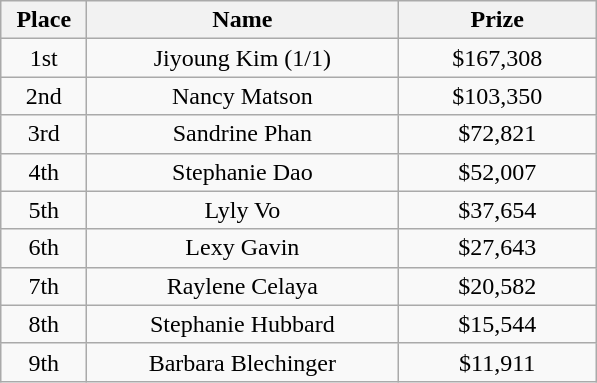<table class="wikitable">
<tr>
<th width="50">Place</th>
<th width="200">Name</th>
<th width="125">Prize</th>
</tr>
<tr>
<td align = "center">1st</td>
<td align = "center">Jiyoung Kim (1/1)</td>
<td align = "center">$167,308</td>
</tr>
<tr>
<td align = "center">2nd</td>
<td align = "center">Nancy Matson</td>
<td align = "center">$103,350</td>
</tr>
<tr>
<td align = "center">3rd</td>
<td align = "center">Sandrine Phan</td>
<td align = "center">$72,821</td>
</tr>
<tr>
<td align = "center">4th</td>
<td align = "center">Stephanie Dao</td>
<td align = "center">$52,007</td>
</tr>
<tr>
<td align = "center">5th</td>
<td align = "center">Lyly Vo</td>
<td align = "center">$37,654</td>
</tr>
<tr>
<td align = "center">6th</td>
<td align = "center">Lexy Gavin</td>
<td align = "center">$27,643</td>
</tr>
<tr>
<td align = "center">7th</td>
<td align = "center">Raylene Celaya</td>
<td align = "center">$20,582</td>
</tr>
<tr>
<td align = "center">8th</td>
<td align = "center">Stephanie Hubbard</td>
<td align = "center">$15,544</td>
</tr>
<tr>
<td align = "center">9th</td>
<td align = "center">Barbara Blechinger</td>
<td align = "center">$11,911</td>
</tr>
</table>
